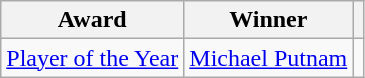<table class="wikitable">
<tr>
<th>Award</th>
<th>Winner</th>
<th></th>
</tr>
<tr>
<td><a href='#'>Player of the Year</a></td>
<td> <a href='#'>Michael Putnam</a></td>
<td></td>
</tr>
</table>
